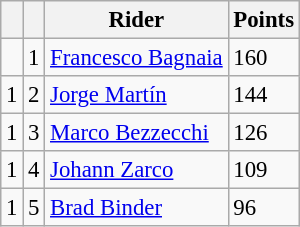<table class="wikitable" style="font-size: 95%;">
<tr>
<th></th>
<th></th>
<th>Rider</th>
<th>Points</th>
</tr>
<tr>
<td></td>
<td align=center>1</td>
<td> <a href='#'>Francesco Bagnaia</a></td>
<td align=left>160</td>
</tr>
<tr>
<td> 1</td>
<td align=center>2</td>
<td> <a href='#'>Jorge Martín</a></td>
<td align=left>144</td>
</tr>
<tr>
<td> 1</td>
<td align=center>3</td>
<td> <a href='#'>Marco Bezzecchi</a></td>
<td align=left>126</td>
</tr>
<tr>
<td> 1</td>
<td align=center>4</td>
<td> <a href='#'>Johann Zarco</a></td>
<td align=left>109</td>
</tr>
<tr>
<td> 1</td>
<td align=center>5</td>
<td> <a href='#'>Brad Binder</a></td>
<td align=left>96</td>
</tr>
</table>
